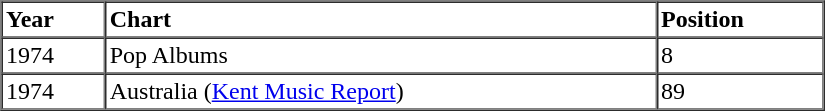<table border=1 cellspacing=0 cellpadding=2 width="550px">
<tr>
<th align="left">Year</th>
<th align="left">Chart</th>
<th align="left">Position</th>
</tr>
<tr>
<td align="left">1974</td>
<td align="left">Pop Albums</td>
<td align="left">8</td>
</tr>
<tr>
<td align="left">1974</td>
<td align="left">Australia (<a href='#'>Kent Music Report</a>)</td>
<td align="left">89</td>
</tr>
<tr>
</tr>
</table>
